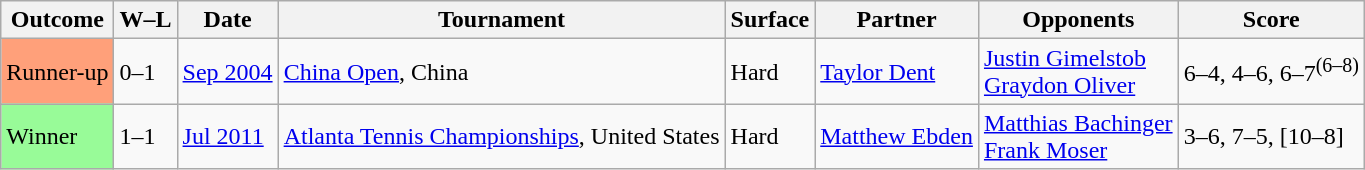<table class="sortable wikitable">
<tr>
<th>Outcome</th>
<th>W–L</th>
<th>Date</th>
<th>Tournament</th>
<th>Surface</th>
<th>Partner</th>
<th>Opponents</th>
<th class="unsortable">Score</th>
</tr>
<tr>
<td style="background:#ffa07a;">Runner-up</td>
<td>0–1</td>
<td><a href='#'>Sep 2004</a></td>
<td><a href='#'>China Open</a>, China</td>
<td>Hard</td>
<td> <a href='#'>Taylor Dent</a></td>
<td> <a href='#'>Justin Gimelstob</a><br> <a href='#'>Graydon Oliver</a></td>
<td>6–4, 4–6, 6–7<sup>(6–8)</sup></td>
</tr>
<tr>
<td style="background:#98fb98;">Winner</td>
<td>1–1</td>
<td><a href='#'>Jul 2011</a></td>
<td><a href='#'>Atlanta Tennis Championships</a>, United States</td>
<td>Hard</td>
<td> <a href='#'>Matthew Ebden</a></td>
<td> <a href='#'>Matthias Bachinger</a><br> <a href='#'>Frank Moser</a></td>
<td>3–6, 7–5, [10–8]</td>
</tr>
</table>
